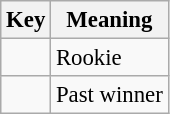<table class="wikitable" style="font-size: 95%;">
<tr>
<th>Key</th>
<th>Meaning</th>
</tr>
<tr>
<td align="center"><strong></strong></td>
<td>Rookie</td>
</tr>
<tr>
<td align="center"><strong></strong></td>
<td>Past winner</td>
</tr>
</table>
